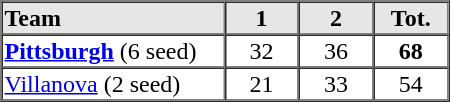<table border=1 cellspacing=0 width=300 style="margin-left:3em;">
<tr style="text-align:center; background-color:#e6e6e6;">
<th align=left width=30%>Team</th>
<th width=10%>1</th>
<th width=10%>2</th>
<th width=10%>Tot.</th>
</tr>
<tr style="text-align:center;">
<td align=left><strong><a href='#'>Pittsburgh</a></strong> (6 seed)</td>
<td>32</td>
<td>36</td>
<td><strong>68</strong></td>
</tr>
<tr style="text-align:center;">
<td align=left><a href='#'>Villanova</a> (2 seed)</td>
<td>21</td>
<td>33</td>
<td>54</td>
</tr>
<tr style="text-align:center;">
</tr>
</table>
